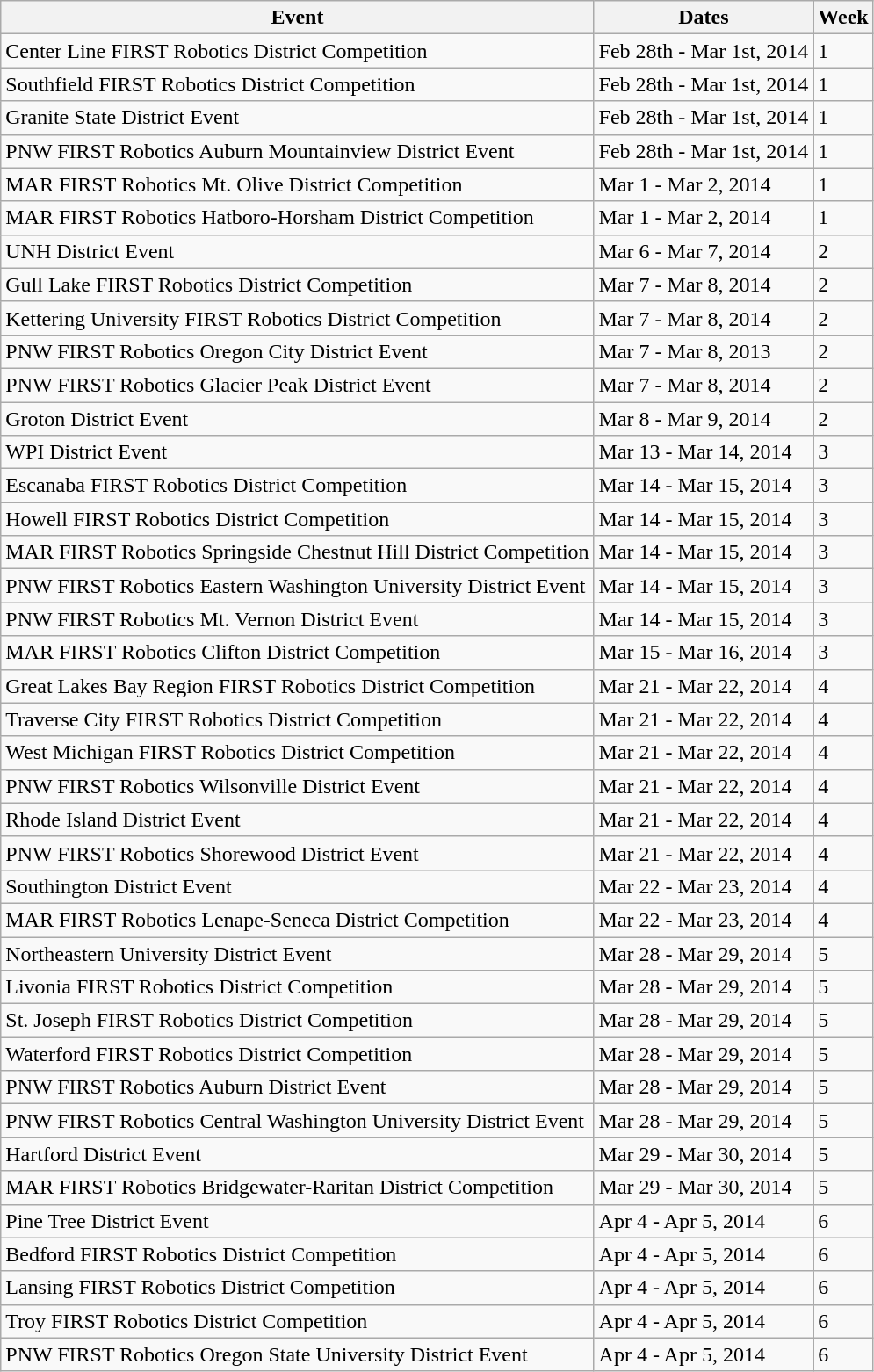<table class="wikitable">
<tr>
<th>Event</th>
<th>Dates</th>
<th>Week</th>
</tr>
<tr>
<td>Center Line FIRST Robotics District Competition</td>
<td>Feb 28th - Mar 1st, 2014</td>
<td>1</td>
</tr>
<tr>
<td>Southfield FIRST Robotics District Competition</td>
<td>Feb 28th - Mar 1st, 2014</td>
<td>1</td>
</tr>
<tr>
<td>Granite State District Event</td>
<td>Feb 28th - Mar 1st, 2014</td>
<td>1</td>
</tr>
<tr>
<td>PNW FIRST Robotics Auburn Mountainview District Event</td>
<td>Feb 28th - Mar 1st, 2014</td>
<td>1</td>
</tr>
<tr>
<td>MAR FIRST Robotics Mt. Olive District Competition</td>
<td>Mar 1 - Mar 2, 2014</td>
<td>1</td>
</tr>
<tr>
<td>MAR FIRST Robotics Hatboro-Horsham District Competition</td>
<td>Mar 1 - Mar 2, 2014</td>
<td>1</td>
</tr>
<tr>
<td>UNH District Event</td>
<td>Mar 6 - Mar 7, 2014</td>
<td>2</td>
</tr>
<tr>
<td>Gull Lake FIRST Robotics District Competition</td>
<td>Mar 7 - Mar 8, 2014</td>
<td>2</td>
</tr>
<tr>
<td>Kettering University FIRST Robotics District Competition</td>
<td>Mar 7 - Mar 8, 2014</td>
<td>2</td>
</tr>
<tr>
<td>PNW FIRST Robotics Oregon City District Event</td>
<td>Mar 7 - Mar 8, 2013</td>
<td>2</td>
</tr>
<tr>
<td>PNW FIRST Robotics Glacier Peak District Event</td>
<td>Mar 7 - Mar 8, 2014</td>
<td>2</td>
</tr>
<tr>
<td>Groton District Event</td>
<td>Mar 8 - Mar 9, 2014</td>
<td>2</td>
</tr>
<tr>
<td>WPI District Event</td>
<td>Mar 13 - Mar 14, 2014</td>
<td>3</td>
</tr>
<tr>
<td>Escanaba FIRST Robotics District Competition</td>
<td>Mar 14 - Mar 15, 2014</td>
<td>3</td>
</tr>
<tr>
<td>Howell FIRST Robotics District Competition</td>
<td>Mar 14 - Mar 15, 2014</td>
<td>3</td>
</tr>
<tr>
<td>MAR FIRST Robotics Springside Chestnut Hill District Competition</td>
<td>Mar 14 - Mar 15, 2014</td>
<td>3</td>
</tr>
<tr>
<td>PNW FIRST Robotics Eastern Washington University District Event</td>
<td>Mar 14 - Mar 15, 2014</td>
<td>3</td>
</tr>
<tr>
<td>PNW FIRST Robotics Mt. Vernon District Event</td>
<td>Mar 14 - Mar 15, 2014</td>
<td>3</td>
</tr>
<tr>
<td>MAR FIRST Robotics Clifton District Competition</td>
<td>Mar 15 - Mar 16, 2014</td>
<td>3</td>
</tr>
<tr>
<td>Great Lakes Bay Region FIRST Robotics District Competition</td>
<td>Mar 21 - Mar 22, 2014</td>
<td>4</td>
</tr>
<tr>
<td>Traverse City FIRST Robotics District Competition</td>
<td>Mar 21 - Mar 22, 2014</td>
<td>4</td>
</tr>
<tr>
<td>West Michigan FIRST Robotics District Competition</td>
<td>Mar 21 - Mar 22, 2014</td>
<td>4</td>
</tr>
<tr>
<td>PNW FIRST Robotics Wilsonville District Event</td>
<td>Mar 21 - Mar 22, 2014</td>
<td>4</td>
</tr>
<tr>
<td>Rhode Island District Event</td>
<td>Mar 21 - Mar 22, 2014</td>
<td>4</td>
</tr>
<tr>
<td>PNW FIRST Robotics Shorewood District Event</td>
<td>Mar 21 - Mar 22, 2014</td>
<td>4</td>
</tr>
<tr>
<td>Southington District Event</td>
<td>Mar 22 - Mar 23, 2014</td>
<td>4</td>
</tr>
<tr>
<td>MAR FIRST Robotics Lenape-Seneca District Competition</td>
<td>Mar 22 - Mar 23, 2014</td>
<td>4</td>
</tr>
<tr>
<td>Northeastern University District Event</td>
<td>Mar 28 - Mar 29, 2014</td>
<td>5</td>
</tr>
<tr>
<td>Livonia FIRST Robotics District Competition</td>
<td>Mar 28 - Mar 29, 2014</td>
<td>5</td>
</tr>
<tr>
<td>St. Joseph FIRST Robotics District Competition</td>
<td>Mar 28 - Mar 29, 2014</td>
<td>5</td>
</tr>
<tr>
<td>Waterford FIRST Robotics District Competition</td>
<td>Mar 28 - Mar 29, 2014</td>
<td>5</td>
</tr>
<tr>
<td>PNW FIRST Robotics Auburn District Event</td>
<td>Mar 28 - Mar 29, 2014</td>
<td>5</td>
</tr>
<tr>
<td>PNW FIRST Robotics Central Washington University District Event</td>
<td>Mar 28 - Mar 29, 2014</td>
<td>5</td>
</tr>
<tr>
<td>Hartford District Event</td>
<td>Mar 29 - Mar 30, 2014</td>
<td>5</td>
</tr>
<tr>
<td>MAR FIRST Robotics Bridgewater-Raritan District Competition</td>
<td>Mar 29 - Mar 30, 2014</td>
<td>5</td>
</tr>
<tr>
<td>Pine Tree District Event</td>
<td>Apr 4 - Apr 5, 2014</td>
<td>6</td>
</tr>
<tr>
<td>Bedford FIRST Robotics District Competition</td>
<td>Apr 4 - Apr 5, 2014</td>
<td>6</td>
</tr>
<tr>
<td>Lansing FIRST Robotics District Competition</td>
<td>Apr 4 - Apr 5, 2014</td>
<td>6</td>
</tr>
<tr>
<td>Troy FIRST Robotics District Competition</td>
<td>Apr 4 - Apr 5, 2014</td>
<td>6</td>
</tr>
<tr>
<td>PNW FIRST Robotics Oregon State University District Event</td>
<td>Apr 4 - Apr 5, 2014</td>
<td>6</td>
</tr>
</table>
